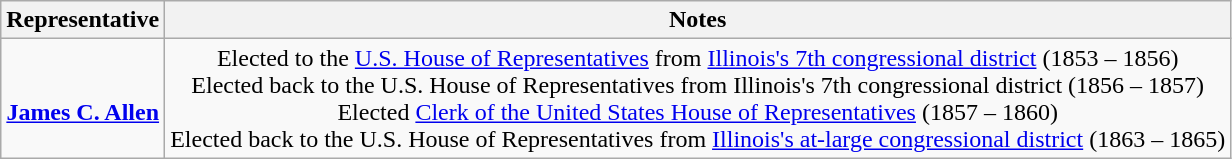<table class="wikitable" style="text-align:center">
<tr>
<th>Representative</th>
<th>Notes</th>
</tr>
<tr>
<td align=center><br><strong><a href='#'>James C. Allen</a></strong></td>
<td>Elected to the <a href='#'>U.S. House of Representatives</a> from <a href='#'>Illinois's 7th congressional district</a> (1853 – 1856)<br>Elected back to the U.S. House of Representatives from Illinois's 7th congressional district (1856 – 1857)<br>Elected <a href='#'>Clerk of the United States House of Representatives</a> (1857 – 1860)<br>Elected back to the U.S. House of Representatives from <a href='#'>Illinois's at-large congressional district</a> (1863 – 1865)</td>
</tr>
</table>
